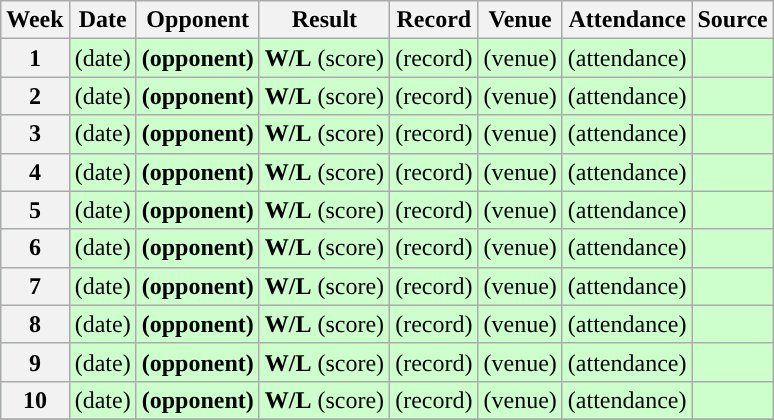<table class="wikitable" style="text-align:center">
<tr>
<th>Week</th>
<th>Date</th>
<th>Opponent</th>
<th>Result</th>
<th>Record</th>
<th>Venue</th>
<th>Attendance</th>
<th>Source</th>
</tr>
<tr style="background: #cfc;">
<th>1</th>
<td>(date)</td>
<td><strong>(opponent)</strong></td>
<td><strong>W/L</strong> (score)</td>
<td>(record)</td>
<td>(venue)</td>
<td>(attendance)</td>
<td></td>
</tr>
<tr style="background: #cfc;">
<th>2</th>
<td>(date)</td>
<td><strong>(opponent)</strong></td>
<td><strong>W/L</strong> (score)</td>
<td>(record)</td>
<td>(venue)</td>
<td>(attendance)</td>
<td></td>
</tr>
<tr style="background: #cfc;">
<th>3</th>
<td>(date)</td>
<td><strong>(opponent)</strong></td>
<td><strong>W/L</strong> (score)</td>
<td>(record)</td>
<td>(venue)</td>
<td>(attendance)</td>
<td></td>
</tr>
<tr style="background: #cfc;">
<th>4</th>
<td>(date)</td>
<td><strong>(opponent)</strong></td>
<td><strong>W/L</strong> (score)</td>
<td>(record)</td>
<td>(venue)</td>
<td>(attendance)</td>
<td></td>
</tr>
<tr style="background: #cfc;">
<th>5</th>
<td>(date)</td>
<td><strong>(opponent)</strong></td>
<td><strong>W/L</strong> (score)</td>
<td>(record)</td>
<td>(venue)</td>
<td>(attendance)</td>
<td></td>
</tr>
<tr style="background: #cfc;">
<th>6</th>
<td>(date)</td>
<td><strong>(opponent)</strong></td>
<td><strong>W/L</strong> (score)</td>
<td>(record)</td>
<td>(venue)</td>
<td>(attendance)</td>
<td></td>
</tr>
<tr style="background: #cfc;">
<th>7</th>
<td>(date)</td>
<td><strong>(opponent)</strong></td>
<td><strong>W/L</strong> (score)</td>
<td>(record)</td>
<td>(venue)</td>
<td>(attendance)</td>
<td></td>
</tr>
<tr style="background: #cfc;">
<th>8</th>
<td>(date)</td>
<td><strong>(opponent)</strong></td>
<td><strong>W/L</strong> (score)</td>
<td>(record)</td>
<td>(venue)</td>
<td>(attendance)</td>
<td></td>
</tr>
<tr style="background: #cfc;">
<th>9</th>
<td>(date)</td>
<td><strong>(opponent)</strong></td>
<td><strong>W/L</strong> (score)</td>
<td>(record)</td>
<td>(venue)</td>
<td>(attendance)</td>
<td></td>
</tr>
<tr style="background: #cfc;">
<th>10</th>
<td>(date)</td>
<td><strong>(opponent)</strong></td>
<td><strong>W/L</strong> (score)</td>
<td>(record)</td>
<td>(venue)</td>
<td>(attendance)</td>
<td></td>
</tr>
<tr style="background: #cfc;">
</tr>
</table>
